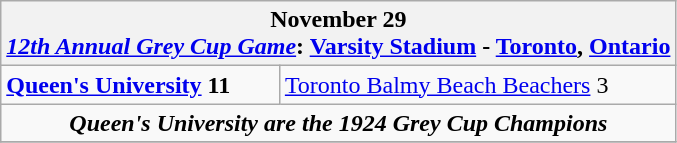<table class="wikitable">
<tr>
<th bgcolor="#DDDDDD" colspan=4>November 29<br><a href='#'><em>12th Annual Grey Cup Game</em></a>: <a href='#'>Varsity Stadium</a> - <a href='#'>Toronto</a>, <a href='#'>Ontario</a></th>
</tr>
<tr>
<td><strong><a href='#'>Queen's University</a> 11</strong></td>
<td><a href='#'>Toronto Balmy Beach Beachers</a> 3</td>
</tr>
<tr>
<td align="center" colspan=4><strong><em>Queen's University are the 1924 Grey Cup Champions</em></strong></td>
</tr>
<tr>
</tr>
</table>
